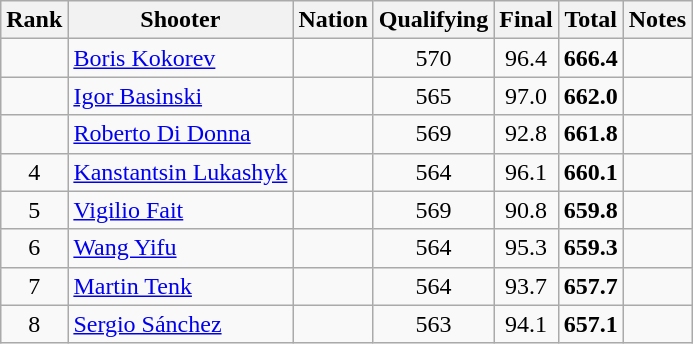<table class="wikitable sortable" style="text-align: center">
<tr>
<th>Rank</th>
<th>Shooter</th>
<th>Nation</th>
<th>Qualifying</th>
<th>Final</th>
<th>Total</th>
<th>Notes</th>
</tr>
<tr>
<td></td>
<td align=left><a href='#'>Boris Kokorev</a></td>
<td align=left></td>
<td>570</td>
<td>96.4</td>
<td><strong>666.4</strong></td>
<td></td>
</tr>
<tr>
<td></td>
<td align=left><a href='#'>Igor Basinski</a></td>
<td align=left></td>
<td>565</td>
<td>97.0</td>
<td><strong>662.0</strong></td>
<td></td>
</tr>
<tr>
<td></td>
<td align=left><a href='#'>Roberto Di Donna</a></td>
<td align=left></td>
<td>569</td>
<td>92.8</td>
<td><strong>661.8</strong></td>
<td></td>
</tr>
<tr>
<td>4</td>
<td align=left><a href='#'>Kanstantsin Lukashyk</a></td>
<td align=left></td>
<td>564</td>
<td>96.1</td>
<td><strong>660.1</strong></td>
<td></td>
</tr>
<tr>
<td>5</td>
<td align=left><a href='#'>Vigilio Fait</a></td>
<td align=left></td>
<td>569</td>
<td>90.8</td>
<td><strong>659.8</strong></td>
<td></td>
</tr>
<tr>
<td>6</td>
<td align=left><a href='#'>Wang Yifu</a></td>
<td align=left></td>
<td>564</td>
<td>95.3</td>
<td><strong>659.3</strong></td>
<td></td>
</tr>
<tr>
<td>7</td>
<td align=left><a href='#'>Martin Tenk</a></td>
<td align=left></td>
<td>564</td>
<td>93.7</td>
<td><strong>657.7</strong></td>
<td></td>
</tr>
<tr>
<td>8</td>
<td align=left><a href='#'>Sergio Sánchez</a></td>
<td align=left></td>
<td>563</td>
<td>94.1</td>
<td><strong>657.1</strong></td>
<td></td>
</tr>
</table>
